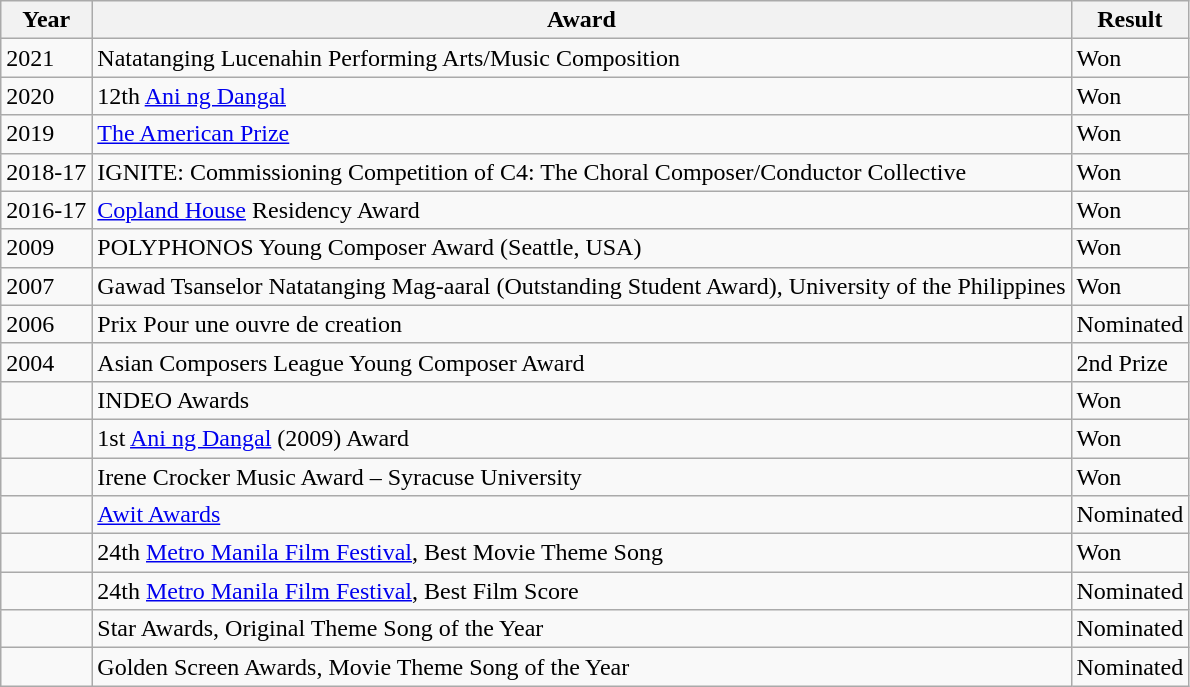<table class="wikitable sortable">
<tr>
<th>Year</th>
<th>Award</th>
<th>Result</th>
</tr>
<tr>
<td>2021</td>
<td>Natatanging Lucenahin Performing Arts/Music Composition</td>
<td>Won</td>
</tr>
<tr>
<td>2020</td>
<td>12th <a href='#'>Ani ng Dangal</a></td>
<td>Won</td>
</tr>
<tr>
<td>2019</td>
<td><a href='#'>The American Prize</a></td>
<td>Won</td>
</tr>
<tr>
<td>2018-17</td>
<td>IGNITE: Commissioning Competition of C4: The Choral Composer/Conductor Collective</td>
<td>Won</td>
</tr>
<tr>
<td>2016-17</td>
<td><a href='#'>Copland House</a> Residency Award</td>
<td>Won</td>
</tr>
<tr>
<td>2009</td>
<td>POLYPHONOS Young Composer Award (Seattle, USA)</td>
<td>Won</td>
</tr>
<tr>
<td>2007</td>
<td>Gawad Tsanselor Natatanging Mag-aaral (Outstanding Student Award), University of the Philippines</td>
<td>Won</td>
</tr>
<tr>
<td>2006</td>
<td>Prix Pour une ouvre de creation</td>
<td>Nominated</td>
</tr>
<tr>
<td>2004</td>
<td>Asian Composers League Young Composer Award</td>
<td>2nd Prize</td>
</tr>
<tr>
<td></td>
<td>INDEO Awards</td>
<td>Won</td>
</tr>
<tr>
<td></td>
<td>1st <a href='#'>Ani ng Dangal</a> (2009) Award</td>
<td>Won</td>
</tr>
<tr>
<td></td>
<td>Irene Crocker Music Award – Syracuse University</td>
<td>Won</td>
</tr>
<tr>
<td></td>
<td><a href='#'>Awit Awards</a></td>
<td>Nominated</td>
</tr>
<tr>
<td></td>
<td>24th <a href='#'>Metro Manila Film Festival</a>, Best Movie Theme Song</td>
<td>Won</td>
</tr>
<tr>
<td></td>
<td>24th <a href='#'>Metro Manila Film Festival</a>, Best Film Score</td>
<td>Nominated</td>
</tr>
<tr>
<td></td>
<td>Star Awards, Original Theme Song of the Year</td>
<td>Nominated</td>
</tr>
<tr>
<td></td>
<td>Golden Screen Awards, Movie Theme Song of the Year</td>
<td>Nominated</td>
</tr>
</table>
